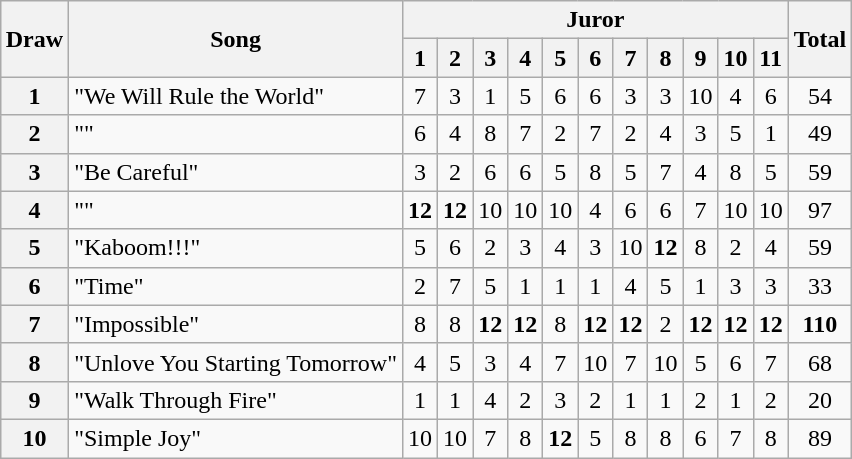<table class="wikitable collapsible plainrowheaders" style="margin: 1em auto 1em auto; text-align:center;">
<tr>
<th rowspan="2">Draw</th>
<th rowspan="2">Song</th>
<th colspan="11">Juror</th>
<th rowspan="2">Total</th>
</tr>
<tr>
<th>1</th>
<th>2</th>
<th>3</th>
<th>4</th>
<th>5</th>
<th>6</th>
<th>7</th>
<th>8</th>
<th>9</th>
<th>10</th>
<th>11</th>
</tr>
<tr>
<th scope="row" style="text-align:center;">1</th>
<td align="left">"We Will Rule the World"</td>
<td>7</td>
<td>3</td>
<td>1</td>
<td>5</td>
<td>6</td>
<td>6</td>
<td>3</td>
<td>3</td>
<td>10</td>
<td>4</td>
<td>6</td>
<td>54</td>
</tr>
<tr>
<th scope="row" style="text-align:center;">2</th>
<td align="left">""</td>
<td>6</td>
<td>4</td>
<td>8</td>
<td>7</td>
<td>2</td>
<td>7</td>
<td>2</td>
<td>4</td>
<td>3</td>
<td>5</td>
<td>1</td>
<td>49</td>
</tr>
<tr>
<th scope="row" style="text-align:center;">3</th>
<td align="left">"Be Careful"</td>
<td>3</td>
<td>2</td>
<td>6</td>
<td>6</td>
<td>5</td>
<td>8</td>
<td>5</td>
<td>7</td>
<td>4</td>
<td>8</td>
<td>5</td>
<td>59</td>
</tr>
<tr>
<th scope="row" style="text-align:center;">4</th>
<td align="left">""</td>
<td><strong>12</strong></td>
<td><strong>12</strong></td>
<td>10</td>
<td>10</td>
<td>10</td>
<td>4</td>
<td>6</td>
<td>6</td>
<td>7</td>
<td>10</td>
<td>10</td>
<td>97</td>
</tr>
<tr>
<th scope="row" style="text-align:center;">5</th>
<td align="left">"Kaboom!!!"</td>
<td>5</td>
<td>6</td>
<td>2</td>
<td>3</td>
<td>4</td>
<td>3</td>
<td>10</td>
<td><strong>12</strong></td>
<td>8</td>
<td>2</td>
<td>4</td>
<td>59</td>
</tr>
<tr>
<th scope="row" style="text-align:center;">6</th>
<td align="left">"Time"</td>
<td>2</td>
<td>7</td>
<td>5</td>
<td>1</td>
<td>1</td>
<td>1</td>
<td>4</td>
<td>5</td>
<td>1</td>
<td>3</td>
<td>3</td>
<td>33</td>
</tr>
<tr>
<th scope="row" style="text-align:center;">7</th>
<td align="left">"Impossible"</td>
<td>8</td>
<td>8</td>
<td><strong>12</strong></td>
<td><strong>12</strong></td>
<td>8</td>
<td><strong>12</strong></td>
<td><strong>12</strong></td>
<td>2</td>
<td><strong>12</strong></td>
<td><strong>12</strong></td>
<td><strong>12</strong></td>
<td><strong>110</strong></td>
</tr>
<tr>
<th scope="row" style="text-align:center;">8</th>
<td align="left">"Unlove You Starting Tomorrow"</td>
<td>4</td>
<td>5</td>
<td>3</td>
<td>4</td>
<td>7</td>
<td>10</td>
<td>7</td>
<td>10</td>
<td>5</td>
<td>6</td>
<td>7</td>
<td>68</td>
</tr>
<tr>
<th scope="row" style="text-align:center;">9</th>
<td align="left">"Walk Through Fire"</td>
<td>1</td>
<td>1</td>
<td>4</td>
<td>2</td>
<td>3</td>
<td>2</td>
<td>1</td>
<td>1</td>
<td>2</td>
<td>1</td>
<td>2</td>
<td>20</td>
</tr>
<tr>
<th scope="row" style="text-align:center;">10</th>
<td align="left">"Simple Joy"</td>
<td>10</td>
<td>10</td>
<td>7</td>
<td>8</td>
<td><strong>12</strong></td>
<td>5</td>
<td>8</td>
<td>8</td>
<td>6</td>
<td>7</td>
<td>8</td>
<td>89</td>
</tr>
</table>
